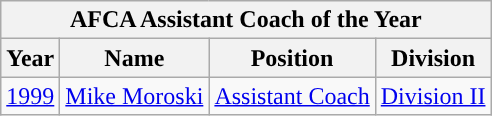<table class="wikitable">
<tr align="center">
<th colspan=5>AFCA Assistant Coach of the Year</th>
</tr>
<tr>
<th>Year</th>
<th>Name</th>
<th>Position</th>
<th>Division</th>
</tr>
<tr align="center" bgcolor="">
<td><a href='#'>1999</a></td>
<td><a href='#'>Mike Moroski</a></td>
<td><a href='#'>Assistant Coach</a></td>
<td><a href='#'>Division II</a></td>
</tr>
</table>
